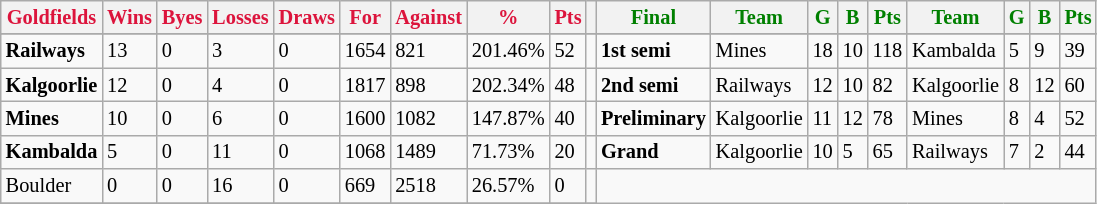<table style="font-size: 85%; text-align: left;" class="wikitable">
<tr>
<th style="color:crimson">Goldfields</th>
<th style="color:crimson">Wins</th>
<th style="color:crimson">Byes</th>
<th style="color:crimson">Losses</th>
<th style="color:crimson">Draws</th>
<th style="color:crimson">For</th>
<th style="color:crimson">Against</th>
<th style="color:crimson">%</th>
<th style="color:crimson">Pts</th>
<th></th>
<th style="color:green">Final</th>
<th style="color:green">Team</th>
<th style="color:green">G</th>
<th style="color:green">B</th>
<th style="color:green">Pts</th>
<th style="color:green">Team</th>
<th style="color:green">G</th>
<th style="color:green">B</th>
<th style="color:green">Pts</th>
</tr>
<tr>
</tr>
<tr>
</tr>
<tr>
<td><strong>	Railways	</strong></td>
<td>13</td>
<td>0</td>
<td>3</td>
<td>0</td>
<td>1654</td>
<td>821</td>
<td>201.46%</td>
<td>52</td>
<td></td>
<td><strong>1st semi</strong></td>
<td>Mines</td>
<td>18</td>
<td>10</td>
<td>118</td>
<td>Kambalda</td>
<td>5</td>
<td>9</td>
<td>39</td>
</tr>
<tr>
<td><strong>	Kalgoorlie	</strong></td>
<td>12</td>
<td>0</td>
<td>4</td>
<td>0</td>
<td>1817</td>
<td>898</td>
<td>202.34%</td>
<td>48</td>
<td></td>
<td><strong>2nd semi</strong></td>
<td>Railways</td>
<td>12</td>
<td>10</td>
<td>82</td>
<td>Kalgoorlie</td>
<td>8</td>
<td>12</td>
<td>60</td>
</tr>
<tr>
<td><strong>	Mines	</strong></td>
<td>10</td>
<td>0</td>
<td>6</td>
<td>0</td>
<td>1600</td>
<td>1082</td>
<td>147.87%</td>
<td>40</td>
<td></td>
<td><strong>Preliminary</strong></td>
<td>Kalgoorlie</td>
<td>11</td>
<td>12</td>
<td>78</td>
<td>Mines</td>
<td>8</td>
<td>4</td>
<td>52</td>
</tr>
<tr>
<td><strong>	Kambalda	</strong></td>
<td>5</td>
<td>0</td>
<td>11</td>
<td>0</td>
<td>1068</td>
<td>1489</td>
<td>71.73%</td>
<td>20</td>
<td></td>
<td><strong>Grand</strong></td>
<td>Kalgoorlie</td>
<td>10</td>
<td>5</td>
<td>65</td>
<td>Railways</td>
<td>7</td>
<td>2</td>
<td>44</td>
</tr>
<tr>
<td>Boulder</td>
<td>0</td>
<td>0</td>
<td>16</td>
<td>0</td>
<td>669</td>
<td>2518</td>
<td>26.57%</td>
<td>0</td>
<td></td>
</tr>
<tr>
</tr>
</table>
